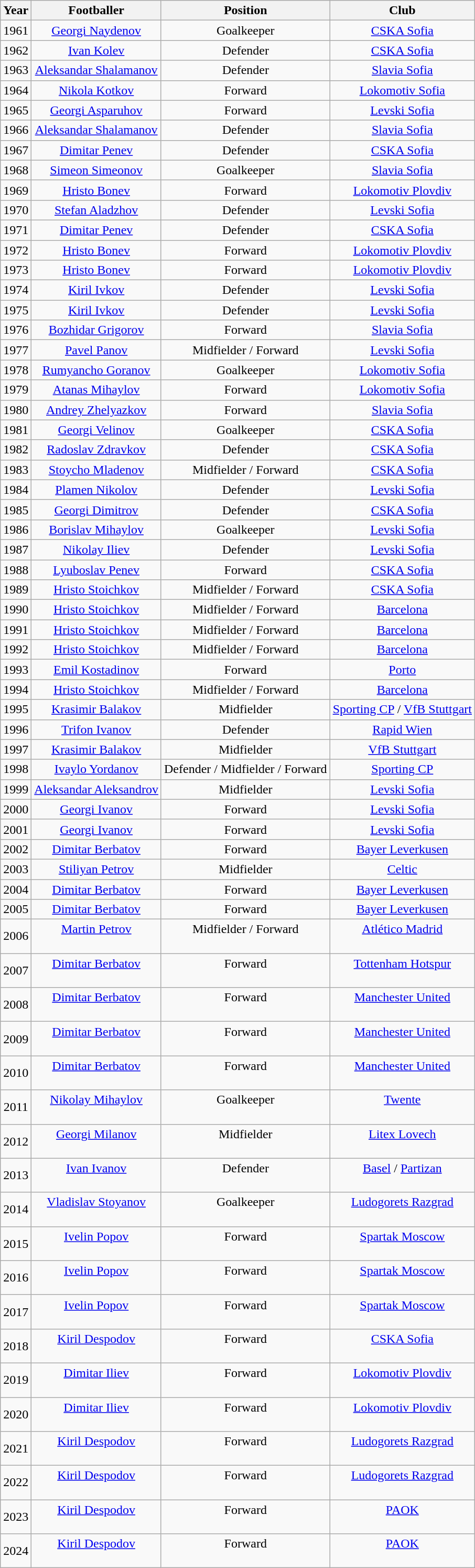<table class="wikitable" | border="1" cellspacing="0" cellpadding="4">
<tr>
<th>Year</th>
<th>Footballer</th>
<th>Position</th>
<th>Club</th>
</tr>
<tr align="center">
<td>1961</td>
<td><a href='#'>Georgi Naydenov</a></td>
<td>Goalkeeper</td>
<td> <a href='#'>CSKA Sofia</a></td>
</tr>
<tr align="center">
<td>1962</td>
<td><a href='#'>Ivan Kolev</a></td>
<td>Defender</td>
<td> <a href='#'>CSKA Sofia</a></td>
</tr>
<tr align="center">
<td>1963</td>
<td><a href='#'>Aleksandar Shalamanov</a></td>
<td>Defender</td>
<td> <a href='#'>Slavia Sofia</a></td>
</tr>
<tr align="center">
<td>1964</td>
<td><a href='#'>Nikola Kotkov</a></td>
<td>Forward</td>
<td> <a href='#'>Lokomotiv Sofia</a></td>
</tr>
<tr align="center">
<td>1965</td>
<td><a href='#'>Georgi Asparuhov</a></td>
<td>Forward</td>
<td> <a href='#'>Levski Sofia</a></td>
</tr>
<tr align="center">
<td>1966</td>
<td><a href='#'>Aleksandar Shalamanov</a></td>
<td>Defender</td>
<td> <a href='#'>Slavia Sofia</a></td>
</tr>
<tr align="center">
<td>1967</td>
<td><a href='#'>Dimitar Penev</a></td>
<td>Defender</td>
<td> <a href='#'>CSKA Sofia</a></td>
</tr>
<tr align="center">
<td>1968</td>
<td><a href='#'>Simeon Simeonov</a></td>
<td>Goalkeeper</td>
<td> <a href='#'>Slavia Sofia</a></td>
</tr>
<tr align="center">
<td>1969</td>
<td><a href='#'>Hristo Bonev</a></td>
<td>Forward</td>
<td> <a href='#'>Lokomotiv Plovdiv</a></td>
</tr>
<tr align="center">
<td>1970</td>
<td><a href='#'>Stefan Aladzhov</a></td>
<td>Defender</td>
<td> <a href='#'>Levski Sofia</a></td>
</tr>
<tr align="center">
<td>1971</td>
<td><a href='#'>Dimitar Penev</a></td>
<td>Defender</td>
<td> <a href='#'>CSKA Sofia</a></td>
</tr>
<tr align="center">
<td>1972</td>
<td><a href='#'>Hristo Bonev</a></td>
<td>Forward</td>
<td> <a href='#'>Lokomotiv Plovdiv</a></td>
</tr>
<tr align="center">
<td>1973</td>
<td><a href='#'>Hristo Bonev</a></td>
<td>Forward</td>
<td> <a href='#'>Lokomotiv Plovdiv</a></td>
</tr>
<tr align="center">
<td>1974</td>
<td><a href='#'>Kiril Ivkov</a></td>
<td>Defender</td>
<td> <a href='#'>Levski Sofia</a></td>
</tr>
<tr align="center">
<td>1975</td>
<td><a href='#'>Kiril Ivkov</a></td>
<td>Defender</td>
<td> <a href='#'>Levski Sofia</a></td>
</tr>
<tr align="center">
<td>1976</td>
<td><a href='#'>Bozhidar Grigorov</a></td>
<td>Forward</td>
<td> <a href='#'>Slavia Sofia</a></td>
</tr>
<tr align="center">
<td>1977</td>
<td><a href='#'>Pavel Panov</a></td>
<td>Midfielder / Forward</td>
<td> <a href='#'>Levski Sofia</a></td>
</tr>
<tr align="center">
<td>1978</td>
<td><a href='#'>Rumyancho Goranov</a></td>
<td>Goalkeeper</td>
<td> <a href='#'>Lokomotiv Sofia</a></td>
</tr>
<tr align="center">
<td>1979</td>
<td><a href='#'>Atanas Mihaylov</a></td>
<td>Forward</td>
<td> <a href='#'>Lokomotiv Sofia</a></td>
</tr>
<tr align="center">
<td>1980</td>
<td><a href='#'>Andrey Zhelyazkov</a></td>
<td>Forward</td>
<td> <a href='#'>Slavia Sofia</a></td>
</tr>
<tr align="center">
<td>1981</td>
<td><a href='#'>Georgi Velinov</a></td>
<td>Goalkeeper</td>
<td> <a href='#'>CSKA Sofia</a></td>
</tr>
<tr align="center">
<td>1982</td>
<td><a href='#'>Radoslav Zdravkov</a></td>
<td>Defender</td>
<td> <a href='#'>CSKA Sofia</a></td>
</tr>
<tr align="center">
<td>1983</td>
<td><a href='#'>Stoycho Mladenov</a></td>
<td>Midfielder / Forward</td>
<td> <a href='#'>CSKA Sofia</a></td>
</tr>
<tr align="center">
<td>1984</td>
<td><a href='#'>Plamen Nikolov</a></td>
<td>Defender</td>
<td> <a href='#'>Levski Sofia</a></td>
</tr>
<tr align="center">
<td>1985</td>
<td><a href='#'>Georgi Dimitrov</a></td>
<td>Defender</td>
<td> <a href='#'>CSKA Sofia</a></td>
</tr>
<tr align="center">
<td>1986</td>
<td><a href='#'>Borislav Mihaylov</a></td>
<td>Goalkeeper</td>
<td> <a href='#'>Levski Sofia</a></td>
</tr>
<tr align="center">
<td>1987</td>
<td><a href='#'>Nikolay Iliev</a></td>
<td>Defender</td>
<td> <a href='#'>Levski Sofia</a></td>
</tr>
<tr align="center">
<td>1988</td>
<td><a href='#'>Lyuboslav Penev</a></td>
<td>Forward</td>
<td> <a href='#'>CSKA Sofia</a></td>
</tr>
<tr align="center">
<td>1989</td>
<td><a href='#'>Hristo Stoichkov</a></td>
<td>Midfielder / Forward</td>
<td> <a href='#'>CSKA Sofia</a></td>
</tr>
<tr align="center">
<td>1990</td>
<td><a href='#'>Hristo Stoichkov</a></td>
<td>Midfielder / Forward</td>
<td> <a href='#'>Barcelona</a></td>
</tr>
<tr align="center">
<td>1991</td>
<td><a href='#'>Hristo Stoichkov</a></td>
<td>Midfielder / Forward</td>
<td> <a href='#'>Barcelona</a></td>
</tr>
<tr align="center">
<td>1992</td>
<td><a href='#'>Hristo Stoichkov</a></td>
<td>Midfielder / Forward</td>
<td> <a href='#'>Barcelona</a></td>
</tr>
<tr align="center">
<td>1993</td>
<td><a href='#'>Emil Kostadinov</a></td>
<td>Forward</td>
<td> <a href='#'>Porto</a></td>
</tr>
<tr align="center">
<td>1994</td>
<td><a href='#'>Hristo Stoichkov</a></td>
<td>Midfielder / Forward</td>
<td> <a href='#'>Barcelona</a></td>
</tr>
<tr align="center">
<td>1995</td>
<td><a href='#'>Krasimir Balakov</a></td>
<td>Midfielder</td>
<td> <a href='#'>Sporting CP</a> /  <a href='#'>VfB Stuttgart</a></td>
</tr>
<tr align="center">
<td>1996</td>
<td><a href='#'>Trifon Ivanov</a></td>
<td>Defender</td>
<td> <a href='#'>Rapid Wien</a></td>
</tr>
<tr align="center">
<td>1997</td>
<td><a href='#'>Krasimir Balakov</a></td>
<td>Midfielder</td>
<td> <a href='#'>VfB Stuttgart</a></td>
</tr>
<tr align="center">
<td>1998</td>
<td><a href='#'>Ivaylo Yordanov</a></td>
<td>Defender / Midfielder / Forward</td>
<td> <a href='#'>Sporting CP</a></td>
</tr>
<tr align="center">
<td>1999</td>
<td><a href='#'>Aleksandar Aleksandrov</a></td>
<td>Midfielder</td>
<td> <a href='#'>Levski Sofia</a></td>
</tr>
<tr align="center">
<td>2000</td>
<td><a href='#'>Georgi Ivanov</a></td>
<td>Forward</td>
<td> <a href='#'>Levski Sofia</a></td>
</tr>
<tr align="center">
<td>2001</td>
<td><a href='#'>Georgi Ivanov</a></td>
<td>Forward</td>
<td> <a href='#'>Levski Sofia</a></td>
</tr>
<tr align="center">
<td>2002</td>
<td><a href='#'>Dimitar Berbatov</a></td>
<td>Forward</td>
<td> <a href='#'>Bayer Leverkusen</a></td>
</tr>
<tr align="center">
<td>2003</td>
<td><a href='#'>Stiliyan Petrov</a></td>
<td>Midfielder</td>
<td> <a href='#'>Celtic</a></td>
</tr>
<tr align="center">
<td>2004</td>
<td><a href='#'>Dimitar Berbatov</a></td>
<td>Forward</td>
<td> <a href='#'>Bayer Leverkusen</a></td>
</tr>
<tr align="center">
<td>2005</td>
<td><a href='#'>Dimitar Berbatov</a></td>
<td>Forward</td>
<td> <a href='#'>Bayer Leverkusen</a></td>
</tr>
<tr align="center">
<td>2006</td>
<td><a href='#'>Martin Petrov</a><br> <br> </td>
<td>Midfielder / Forward<br> <br></td>
<td> <a href='#'>Atlético Madrid</a><br>  <br>  </td>
</tr>
<tr align="center">
<td>2007</td>
<td><a href='#'>Dimitar Berbatov</a><br> <br> </td>
<td>Forward<br> <br></td>
<td> <a href='#'>Tottenham Hotspur</a><br>  <br>  </td>
</tr>
<tr align="center">
<td>2008</td>
<td><a href='#'>Dimitar Berbatov</a><br> <br> </td>
<td>Forward<br> <br></td>
<td> <a href='#'>Manchester United</a><br>  <br>  </td>
</tr>
<tr align="center">
<td>2009</td>
<td><a href='#'>Dimitar Berbatov</a><br> <br> </td>
<td>Forward<br> <br></td>
<td> <a href='#'>Manchester United</a><br>  <br>  </td>
</tr>
<tr align="center">
<td>2010</td>
<td><a href='#'>Dimitar Berbatov</a><br> <br> </td>
<td>Forward<br> <br></td>
<td> <a href='#'>Manchester United</a><br>  <br>  </td>
</tr>
<tr align="center">
<td>2011</td>
<td><a href='#'>Nikolay Mihaylov</a><br> <br> </td>
<td>Goalkeeper<br> <br></td>
<td> <a href='#'>Twente</a><br>  <br>  </td>
</tr>
<tr align="center">
<td>2012</td>
<td><a href='#'>Georgi Milanov</a><br> <br> </td>
<td>Midfielder<br> <br></td>
<td> <a href='#'>Litex Lovech</a><br>  <br>  </td>
</tr>
<tr align="center">
<td>2013</td>
<td><a href='#'>Ivan Ivanov</a><br> <br> </td>
<td>Defender<br> <br></td>
<td> <a href='#'>Basel</a> /  <a href='#'>Partizan</a><br>  <br>  </td>
</tr>
<tr align="center">
<td>2014</td>
<td><a href='#'>Vladislav Stoyanov</a><br> <br> </td>
<td>Goalkeeper<br> <br></td>
<td> <a href='#'>Ludogorets Razgrad</a><br>  <br>  </td>
</tr>
<tr align="center">
<td>2015</td>
<td><a href='#'>Ivelin Popov</a><br> <br> </td>
<td>Forward<br> <br></td>
<td> <a href='#'>Spartak Moscow</a><br>  <br>  </td>
</tr>
<tr align="center">
<td>2016</td>
<td><a href='#'>Ivelin Popov</a><br> <br> </td>
<td>Forward<br> <br></td>
<td> <a href='#'>Spartak Moscow</a><br>  <br>  </td>
</tr>
<tr align="center">
<td>2017</td>
<td><a href='#'>Ivelin Popov</a><br> <br> </td>
<td>Forward<br> <br></td>
<td> <a href='#'>Spartak Moscow</a><br>  <br>  </td>
</tr>
<tr align="center">
<td>2018</td>
<td><a href='#'>Kiril Despodov</a><br> <br> </td>
<td>Forward<br> <br></td>
<td> <a href='#'>CSKA Sofia</a><br>  <br>  </td>
</tr>
<tr align="center">
<td>2019</td>
<td><a href='#'>Dimitar Iliev</a><br> <br> </td>
<td>Forward<br> <br></td>
<td> <a href='#'>Lokomotiv Plovdiv</a><br>  <br>  </td>
</tr>
<tr align="center">
<td>2020</td>
<td><a href='#'>Dimitar Iliev</a><br> <br> </td>
<td>Forward<br> <br></td>
<td> <a href='#'>Lokomotiv Plovdiv</a><br>  <br>  </td>
</tr>
<tr align="center">
<td>2021</td>
<td><a href='#'>Kiril Despodov</a><br> <br> </td>
<td>Forward<br> <br></td>
<td> <a href='#'>Ludogorets Razgrad</a><br>  <br>  </td>
</tr>
<tr align="center">
<td>2022</td>
<td><a href='#'>Kiril Despodov</a><br> <br> </td>
<td>Forward<br> <br></td>
<td> <a href='#'>Ludogorets Razgrad</a><br>  <br>  </td>
</tr>
<tr align="center">
<td>2023</td>
<td><a href='#'>Kiril Despodov</a><br> <br> </td>
<td>Forward<br><br></td>
<td> <a href='#'>PAOK</a><br> <br> </td>
</tr>
<tr align="center">
<td>2024</td>
<td><a href='#'>Kiril Despodov</a><br> <br> </td>
<td>Forward<br><br></td>
<td> <a href='#'>PAOK</a><br> <br> </td>
</tr>
</table>
